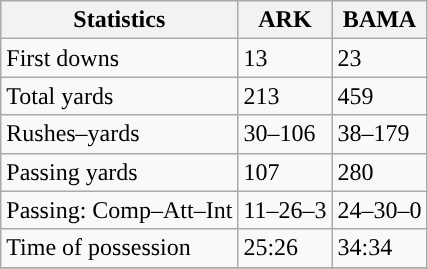<table class="wikitable" style="float: left;">
<tr>
<th>Statistics</th>
<th>ARK</th>
<th>BAMA</th>
</tr>
<tr>
<td>First downs</td>
<td>13</td>
<td>23</td>
</tr>
<tr>
<td>Total yards</td>
<td>213</td>
<td>459</td>
</tr>
<tr>
<td>Rushes–yards</td>
<td>30–106</td>
<td>38–179</td>
</tr>
<tr>
<td>Passing yards</td>
<td>107</td>
<td>280</td>
</tr>
<tr>
<td>Passing: Comp–Att–Int</td>
<td>11–26–3</td>
<td>24–30–0</td>
</tr>
<tr>
<td>Time of possession</td>
<td>25:26</td>
<td>34:34</td>
</tr>
<tr>
</tr>
</table>
